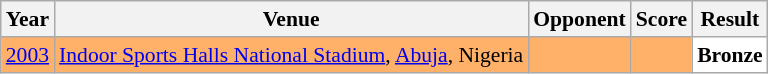<table class="sortable wikitable" style="font-size: 90%;">
<tr>
<th>Year</th>
<th>Venue</th>
<th>Opponent</th>
<th>Score</th>
<th>Result</th>
</tr>
<tr style="background:#FFB069">
<td align="center"><a href='#'>2003</a></td>
<td align="left"><a href='#'>Indoor Sports Halls National Stadium</a>, <a href='#'>Abuja</a>, Nigeria</td>
<td align="left"></td>
<td align="left"></td>
<td style="text-align:left; background:white"> <strong>Bronze</strong></td>
</tr>
</table>
